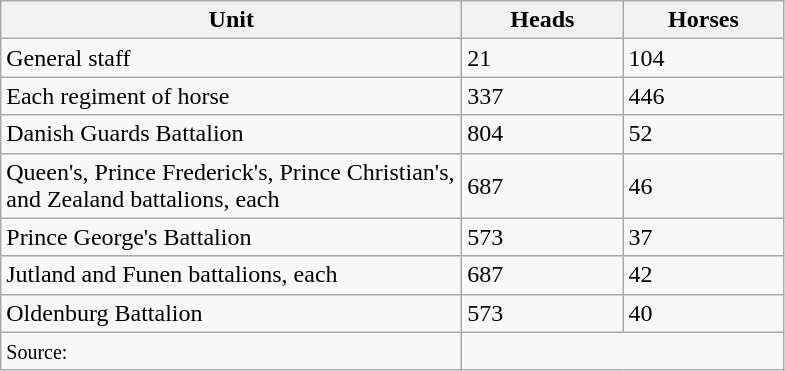<table class="wikitable">
<tr>
<th align="left" width="300">Unit</th>
<th align="left" width="100">Heads</th>
<th align="left" width="100">Horses</th>
</tr>
<tr>
<td>General staff</td>
<td>21</td>
<td>104</td>
</tr>
<tr>
<td>Each regiment of horse</td>
<td>337</td>
<td>446</td>
</tr>
<tr>
<td>Danish Guards Battalion</td>
<td>804</td>
<td>52</td>
</tr>
<tr>
<td>Queen's, Prince Frederick's, Prince Christian's, and Zealand battalions, each</td>
<td>687</td>
<td>46</td>
</tr>
<tr>
<td>Prince George's Battalion</td>
<td>573</td>
<td>37</td>
</tr>
<tr>
<td>Jutland and Funen battalions, each</td>
<td>687</td>
<td>42</td>
</tr>
<tr>
<td>Oldenburg Battalion</td>
<td>573</td>
<td>40</td>
</tr>
<tr>
<td><small>Source:</small></td>
<td colspan=2></td>
</tr>
</table>
